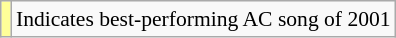<table class="wikitable" style="font-size:90%;">
<tr>
<td style="background-color:#FFFF99"></td>
<td>Indicates best-performing AC song of 2001</td>
</tr>
</table>
